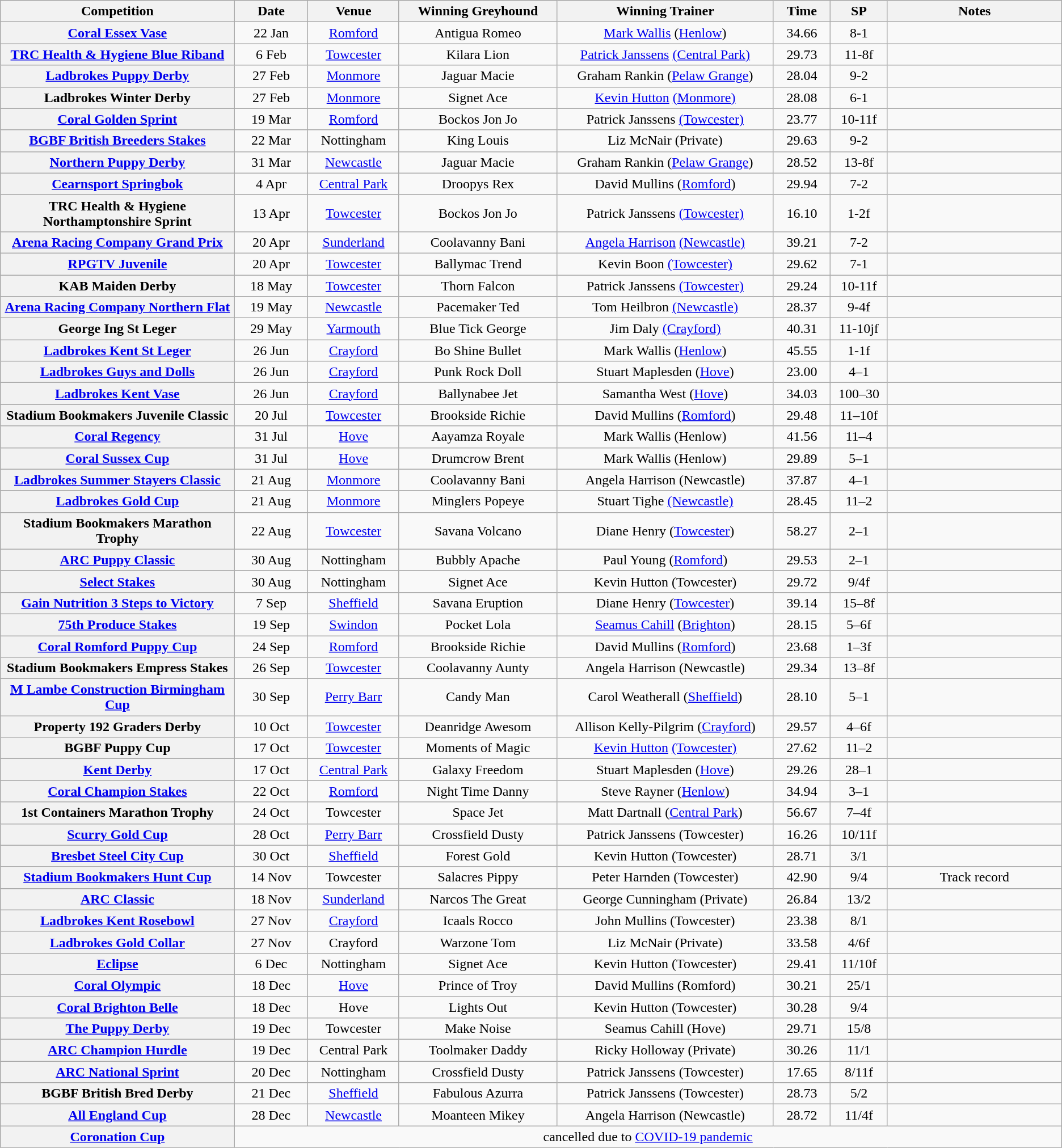<table class="wikitable" style="text-align:center">
<tr>
<th width=270>Competition</th>
<th width=80>Date</th>
<th width=100>Venue</th>
<th width=180>Winning Greyhound</th>
<th width=250>Winning Trainer</th>
<th width=60>Time</th>
<th width=60>SP</th>
<th width=200>Notes</th>
</tr>
<tr>
<th><a href='#'>Coral Essex Vase</a></th>
<td>22 Jan</td>
<td><a href='#'>Romford</a></td>
<td>Antigua Romeo</td>
<td><a href='#'>Mark Wallis</a> (<a href='#'>Henlow</a>)</td>
<td>34.66</td>
<td>8-1</td>
<td></td>
</tr>
<tr>
<th><a href='#'>TRC Health & Hygiene Blue Riband</a></th>
<td>6 Feb</td>
<td><a href='#'>Towcester</a></td>
<td>Kilara Lion</td>
<td><a href='#'>Patrick Janssens</a> <a href='#'>(Central Park)</a></td>
<td>29.73</td>
<td>11-8f</td>
<td></td>
</tr>
<tr>
<th><a href='#'>Ladbrokes Puppy Derby</a></th>
<td>27 Feb</td>
<td><a href='#'>Monmore</a></td>
<td>Jaguar Macie</td>
<td>Graham Rankin (<a href='#'>Pelaw Grange</a>)</td>
<td>28.04</td>
<td>9-2</td>
<td></td>
</tr>
<tr>
<th>Ladbrokes Winter Derby</th>
<td>27 Feb</td>
<td><a href='#'>Monmore</a></td>
<td>Signet Ace</td>
<td><a href='#'>Kevin Hutton</a> <a href='#'>(Monmore)</a></td>
<td>28.08</td>
<td>6-1</td>
<td></td>
</tr>
<tr>
<th><a href='#'>Coral Golden Sprint</a></th>
<td>19 Mar</td>
<td><a href='#'>Romford</a></td>
<td>Bockos Jon Jo</td>
<td>Patrick Janssens <a href='#'>(Towcester)</a></td>
<td>23.77</td>
<td>10-11f</td>
<td></td>
</tr>
<tr>
<th><a href='#'>BGBF British Breeders Stakes</a></th>
<td>22 Mar</td>
<td>Nottingham</td>
<td>King Louis</td>
<td>Liz McNair (Private)</td>
<td>29.63</td>
<td>9-2</td>
<td></td>
</tr>
<tr>
<th><a href='#'>Northern Puppy Derby</a></th>
<td>31 Mar</td>
<td><a href='#'>Newcastle</a></td>
<td>Jaguar Macie</td>
<td>Graham Rankin (<a href='#'>Pelaw Grange</a>)</td>
<td>28.52</td>
<td>13-8f</td>
<td></td>
</tr>
<tr>
<th><a href='#'>Cearnsport Springbok</a></th>
<td>4 Apr</td>
<td><a href='#'>Central Park</a></td>
<td>Droopys Rex</td>
<td>David Mullins (<a href='#'>Romford</a>)</td>
<td>29.94</td>
<td>7-2</td>
<td></td>
</tr>
<tr>
<th>TRC Health & Hygiene Northamptonshire Sprint</th>
<td>13 Apr</td>
<td><a href='#'>Towcester</a></td>
<td>Bockos Jon Jo</td>
<td>Patrick Janssens <a href='#'>(Towcester)</a></td>
<td>16.10</td>
<td>1-2f</td>
<td></td>
</tr>
<tr>
<th><a href='#'>Arena Racing Company Grand Prix</a></th>
<td>20 Apr</td>
<td><a href='#'>Sunderland</a></td>
<td>Coolavanny Bani</td>
<td><a href='#'>Angela Harrison</a> <a href='#'>(Newcastle)</a></td>
<td>39.21</td>
<td>7-2</td>
<td></td>
</tr>
<tr>
<th><a href='#'>RPGTV Juvenile</a></th>
<td>20 Apr</td>
<td><a href='#'>Towcester</a></td>
<td>Ballymac Trend</td>
<td>Kevin Boon <a href='#'>(Towcester)</a></td>
<td>29.62</td>
<td>7-1</td>
<td></td>
</tr>
<tr>
<th>KAB Maiden Derby</th>
<td>18 May</td>
<td><a href='#'>Towcester</a></td>
<td>Thorn Falcon</td>
<td>Patrick Janssens <a href='#'>(Towcester)</a></td>
<td>29.24</td>
<td>10-11f</td>
<td></td>
</tr>
<tr>
<th><a href='#'>Arena Racing Company Northern Flat</a></th>
<td>19 May</td>
<td><a href='#'>Newcastle</a></td>
<td>Pacemaker Ted</td>
<td>Tom Heilbron <a href='#'>(Newcastle)</a></td>
<td>28.37</td>
<td>9-4f</td>
<td></td>
</tr>
<tr>
<th>George Ing St Leger</th>
<td>29 May</td>
<td><a href='#'>Yarmouth</a></td>
<td>Blue Tick George</td>
<td>Jim Daly <a href='#'>(Crayford)</a></td>
<td>40.31</td>
<td>11-10jf</td>
<td></td>
</tr>
<tr>
<th><a href='#'>Ladbrokes Kent St Leger</a></th>
<td>26 Jun</td>
<td><a href='#'>Crayford</a></td>
<td>Bo Shine Bullet</td>
<td>Mark Wallis (<a href='#'>Henlow</a>)</td>
<td>45.55</td>
<td>1-1f</td>
<td></td>
</tr>
<tr>
<th><a href='#'>Ladbrokes Guys and Dolls</a></th>
<td>26 Jun</td>
<td><a href='#'>Crayford</a></td>
<td>Punk Rock Doll</td>
<td>Stuart Maplesden (<a href='#'>Hove</a>)</td>
<td>23.00</td>
<td>4–1</td>
<td></td>
</tr>
<tr>
<th><a href='#'>Ladbrokes Kent Vase</a></th>
<td>26 Jun</td>
<td><a href='#'>Crayford</a></td>
<td>Ballynabee Jet</td>
<td>Samantha West (<a href='#'>Hove</a>)</td>
<td>34.03</td>
<td>100–30</td>
<td></td>
</tr>
<tr>
<th>Stadium Bookmakers Juvenile Classic</th>
<td>20 Jul</td>
<td><a href='#'>Towcester</a></td>
<td>Brookside Richie</td>
<td>David Mullins (<a href='#'>Romford</a>)</td>
<td>29.48</td>
<td>11–10f</td>
<td></td>
</tr>
<tr>
<th><a href='#'>Coral Regency</a></th>
<td>31 Jul</td>
<td><a href='#'>Hove</a></td>
<td>Aayamza Royale</td>
<td>Mark Wallis (Henlow)</td>
<td>41.56</td>
<td>11–4</td>
<td></td>
</tr>
<tr>
<th><a href='#'>Coral Sussex Cup</a></th>
<td>31 Jul</td>
<td><a href='#'>Hove</a></td>
<td>Drumcrow Brent</td>
<td>Mark Wallis (Henlow)</td>
<td>29.89</td>
<td>5–1</td>
<td></td>
</tr>
<tr>
<th><a href='#'>Ladbrokes Summer Stayers Classic</a></th>
<td>21 Aug</td>
<td><a href='#'>Monmore</a></td>
<td>Coolavanny Bani</td>
<td>Angela Harrison (Newcastle)</td>
<td>37.87</td>
<td>4–1</td>
<td></td>
</tr>
<tr>
<th><a href='#'>Ladbrokes Gold Cup</a></th>
<td>21 Aug</td>
<td><a href='#'>Monmore</a></td>
<td>Minglers Popeye</td>
<td>Stuart Tighe <a href='#'>(Newcastle)</a></td>
<td>28.45</td>
<td>11–2</td>
<td></td>
</tr>
<tr>
<th>Stadium Bookmakers Marathon Trophy</th>
<td>22 Aug</td>
<td><a href='#'>Towcester</a></td>
<td>Savana Volcano</td>
<td>Diane Henry (<a href='#'>Towcester</a>)</td>
<td>58.27</td>
<td>2–1</td>
<td></td>
</tr>
<tr>
<th><a href='#'>ARC Puppy Classic</a></th>
<td>30 Aug</td>
<td>Nottingham</td>
<td>Bubbly Apache</td>
<td>Paul Young (<a href='#'>Romford</a>)</td>
<td>29.53</td>
<td>2–1</td>
<td></td>
</tr>
<tr>
<th><a href='#'>Select Stakes</a></th>
<td>30 Aug</td>
<td>Nottingham</td>
<td>Signet Ace</td>
<td>Kevin Hutton (Towcester)</td>
<td>29.72</td>
<td>9/4f</td>
<td></td>
</tr>
<tr>
<th><a href='#'>Gain Nutrition 3 Steps to Victory</a></th>
<td>7 Sep</td>
<td><a href='#'>Sheffield</a></td>
<td>Savana Eruption</td>
<td>Diane Henry (<a href='#'>Towcester</a>)</td>
<td>39.14</td>
<td>15–8f</td>
<td></td>
</tr>
<tr>
<th><a href='#'>75th Produce Stakes</a></th>
<td>19 Sep</td>
<td><a href='#'>Swindon</a></td>
<td>Pocket Lola</td>
<td><a href='#'>Seamus Cahill</a> (<a href='#'>Brighton</a>)</td>
<td>28.15</td>
<td>5–6f</td>
<td></td>
</tr>
<tr>
<th><a href='#'>Coral Romford Puppy Cup</a></th>
<td>24 Sep</td>
<td><a href='#'>Romford</a></td>
<td>Brookside Richie</td>
<td>David Mullins (<a href='#'>Romford</a>)</td>
<td>23.68</td>
<td>1–3f</td>
<td></td>
</tr>
<tr>
<th>Stadium Bookmakers Empress Stakes</th>
<td>26 Sep</td>
<td><a href='#'>Towcester</a></td>
<td>Coolavanny Aunty</td>
<td>Angela Harrison (Newcastle)</td>
<td>29.34</td>
<td>13–8f</td>
<td></td>
</tr>
<tr>
<th><a href='#'>M Lambe Construction Birmingham Cup</a></th>
<td>30 Sep</td>
<td><a href='#'>Perry Barr</a></td>
<td>Candy Man</td>
<td>Carol Weatherall (<a href='#'>Sheffield</a>)</td>
<td>28.10</td>
<td>5–1</td>
<td></td>
</tr>
<tr>
<th>Property 192 Graders Derby</th>
<td>10 Oct</td>
<td><a href='#'>Towcester</a></td>
<td>Deanridge Awesom</td>
<td>Allison Kelly-Pilgrim (<a href='#'>Crayford</a>)</td>
<td>29.57</td>
<td>4–6f</td>
<td></td>
</tr>
<tr>
<th>BGBF Puppy Cup</th>
<td>17 Oct</td>
<td><a href='#'>Towcester</a></td>
<td>Moments of Magic</td>
<td><a href='#'>Kevin Hutton</a> <a href='#'>(Towcester)</a></td>
<td>27.62</td>
<td>11–2</td>
<td></td>
</tr>
<tr>
<th><a href='#'>Kent Derby</a></th>
<td>17 Oct</td>
<td><a href='#'>Central Park</a></td>
<td>Galaxy Freedom</td>
<td>Stuart Maplesden (<a href='#'>Hove</a>)</td>
<td>29.26</td>
<td>28–1</td>
<td></td>
</tr>
<tr>
<th><a href='#'>Coral Champion Stakes</a></th>
<td>22 Oct</td>
<td><a href='#'>Romford</a></td>
<td>Night Time Danny</td>
<td>Steve Rayner (<a href='#'>Henlow</a>)</td>
<td>34.94</td>
<td>3–1</td>
<td></td>
</tr>
<tr>
<th>1st Containers Marathon Trophy</th>
<td>24 Oct</td>
<td>Towcester</td>
<td>Space Jet</td>
<td>Matt Dartnall (<a href='#'>Central Park</a>)</td>
<td>56.67</td>
<td>7–4f</td>
<td></td>
</tr>
<tr>
<th><a href='#'>Scurry Gold Cup</a></th>
<td>28 Oct</td>
<td><a href='#'>Perry Barr</a></td>
<td>Crossfield Dusty</td>
<td>Patrick Janssens (Towcester)</td>
<td>16.26</td>
<td>10/11f</td>
<td></td>
</tr>
<tr>
<th><a href='#'>Bresbet Steel City Cup</a></th>
<td>30 Oct</td>
<td><a href='#'>Sheffield</a></td>
<td>Forest Gold</td>
<td>Kevin Hutton (Towcester)</td>
<td>28.71</td>
<td>3/1</td>
<td></td>
</tr>
<tr>
<th><a href='#'>Stadium Bookmakers Hunt Cup</a></th>
<td>14 Nov</td>
<td>Towcester</td>
<td>Salacres Pippy</td>
<td>Peter Harnden (Towcester)</td>
<td>42.90</td>
<td>9/4</td>
<td>Track record</td>
</tr>
<tr>
<th><a href='#'>ARC Classic</a></th>
<td>18 Nov</td>
<td><a href='#'>Sunderland</a></td>
<td>Narcos The Great</td>
<td>George Cunningham (Private)</td>
<td>26.84</td>
<td>13/2</td>
<td></td>
</tr>
<tr>
<th><a href='#'>Ladbrokes Kent Rosebowl</a></th>
<td>27 Nov</td>
<td><a href='#'>Crayford</a></td>
<td>Icaals Rocco</td>
<td>John Mullins (Towcester)</td>
<td>23.38</td>
<td>8/1</td>
<td></td>
</tr>
<tr>
<th><a href='#'>Ladbrokes Gold Collar</a></th>
<td>27 Nov</td>
<td>Crayford</td>
<td>Warzone Tom</td>
<td>Liz McNair (Private)</td>
<td>33.58</td>
<td>4/6f</td>
<td></td>
</tr>
<tr>
<th><a href='#'>Eclipse</a></th>
<td>6 Dec</td>
<td>Nottingham</td>
<td>Signet Ace</td>
<td>Kevin Hutton (Towcester)</td>
<td>29.41</td>
<td>11/10f</td>
<td></td>
</tr>
<tr>
<th><a href='#'>Coral Olympic</a></th>
<td>18 Dec</td>
<td><a href='#'>Hove</a></td>
<td>Prince of Troy</td>
<td>David Mullins (Romford)</td>
<td>30.21</td>
<td>25/1</td>
<td></td>
</tr>
<tr>
<th><a href='#'>Coral Brighton Belle</a></th>
<td>18 Dec</td>
<td>Hove</td>
<td>Lights Out</td>
<td>Kevin Hutton (Towcester)</td>
<td>30.28</td>
<td>9/4</td>
<td></td>
</tr>
<tr>
<th><a href='#'>The Puppy Derby</a></th>
<td>19 Dec</td>
<td>Towcester</td>
<td>Make Noise</td>
<td>Seamus Cahill (Hove)</td>
<td>29.71</td>
<td>15/8</td>
<td></td>
</tr>
<tr>
<th><a href='#'>ARC Champion Hurdle</a></th>
<td>19 Dec</td>
<td>Central Park</td>
<td>Toolmaker Daddy</td>
<td>Ricky Holloway (Private)</td>
<td>30.26</td>
<td>11/1</td>
<td></td>
</tr>
<tr>
<th><a href='#'>ARC National Sprint</a></th>
<td>20 Dec</td>
<td>Nottingham</td>
<td>Crossfield Dusty</td>
<td>Patrick Janssens (Towcester)</td>
<td>17.65</td>
<td>8/11f</td>
<td></td>
</tr>
<tr>
<th>BGBF British Bred Derby</th>
<td>21 Dec</td>
<td><a href='#'>Sheffield</a></td>
<td>Fabulous Azurra</td>
<td>Patrick Janssens (Towcester)</td>
<td>28.73</td>
<td>5/2</td>
<td></td>
</tr>
<tr>
<th><a href='#'>All England Cup</a></th>
<td>28 Dec</td>
<td><a href='#'>Newcastle</a></td>
<td>Moanteen Mikey</td>
<td>Angela Harrison (Newcastle)</td>
<td>28.72</td>
<td>11/4f</td>
<td></td>
</tr>
<tr>
<th><a href='#'>Coronation Cup</a></th>
<td colspan=7>cancelled due to <a href='#'>COVID-19 pandemic</a></td>
</tr>
</table>
